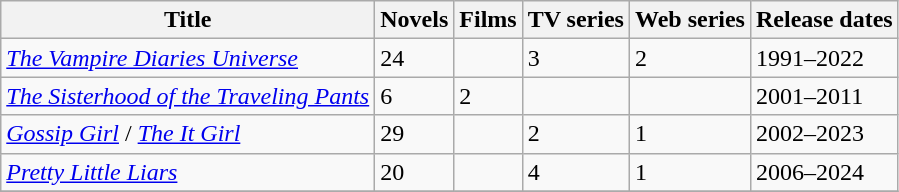<table class=wikitable sortable>
<tr>
<th>Title</th>
<th>Novels</th>
<th>Films</th>
<th>TV series</th>
<th>Web series</th>
<th>Release dates</th>
</tr>
<tr>
<td><em><a href='#'>The Vampire Diaries Universe</a></em></td>
<td>24</td>
<td></td>
<td>3</td>
<td>2</td>
<td>1991–2022</td>
</tr>
<tr>
<td><em><a href='#'>The Sisterhood of the Traveling Pants</a></em></td>
<td>6</td>
<td>2</td>
<td></td>
<td></td>
<td>2001–2011</td>
</tr>
<tr>
<td><em><a href='#'>Gossip Girl</a></em> / <em><a href='#'>The It Girl</a></em></td>
<td>29</td>
<td></td>
<td>2</td>
<td>1</td>
<td>2002–2023</td>
</tr>
<tr>
<td><em><a href='#'>Pretty Little Liars</a></em></td>
<td>20</td>
<td></td>
<td>4</td>
<td>1</td>
<td>2006–2024</td>
</tr>
<tr>
</tr>
</table>
